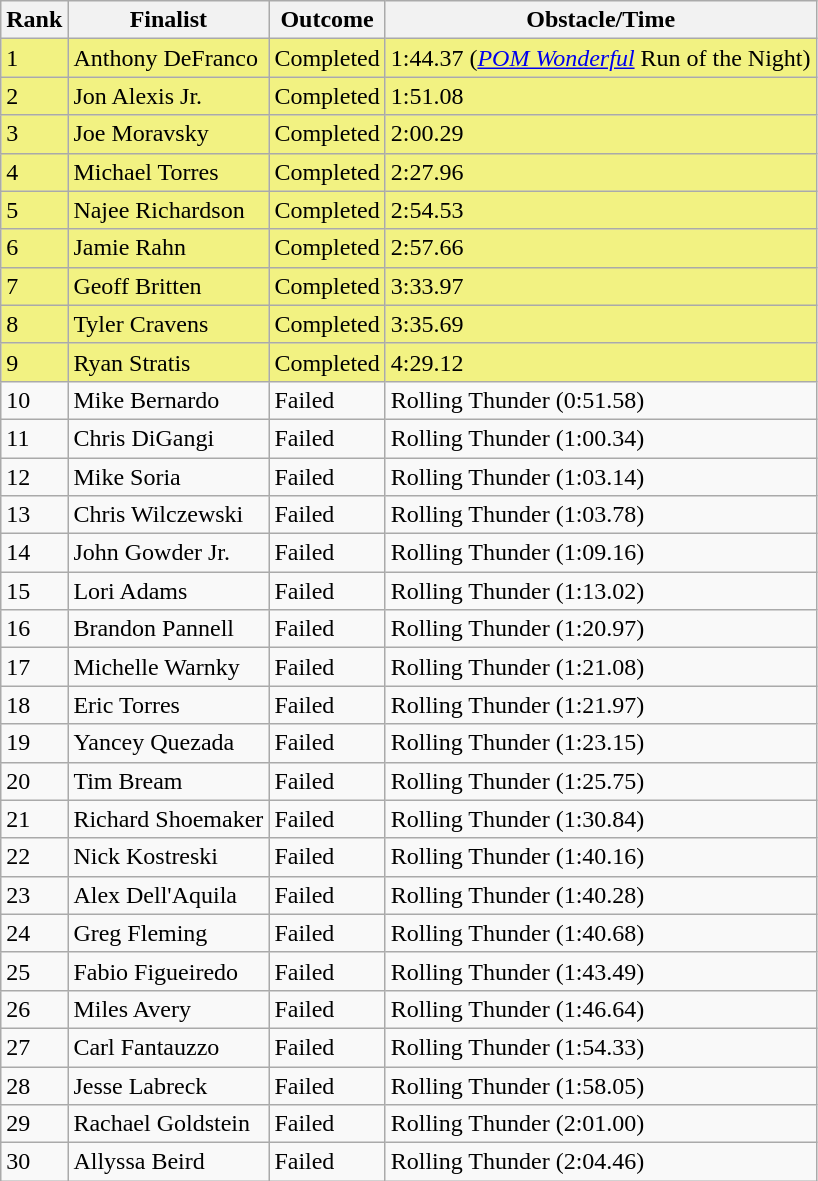<table class="wikitable">
<tr>
<th>Rank</th>
<th>Finalist</th>
<th>Outcome</th>
<th>Obstacle/Time</th>
</tr>
<tr style="background-color:#f2f282">
<td>1</td>
<td>Anthony DeFranco</td>
<td>Completed</td>
<td>1:44.37 (<em><a href='#'>POM Wonderful</a></em> Run of the Night)</td>
</tr>
<tr style="background-color:#f2f282">
<td>2</td>
<td>Jon Alexis Jr.</td>
<td>Completed</td>
<td>1:51.08</td>
</tr>
<tr style="background-color:#f2f282">
<td>3</td>
<td>Joe Moravsky</td>
<td>Completed</td>
<td>2:00.29</td>
</tr>
<tr style="background-color:#f2f282">
<td>4</td>
<td>Michael Torres</td>
<td>Completed</td>
<td>2:27.96</td>
</tr>
<tr style="background-color:#f2f282">
<td>5</td>
<td>Najee Richardson</td>
<td>Completed</td>
<td>2:54.53</td>
</tr>
<tr style="background-color:#f2f282">
<td>6</td>
<td>Jamie Rahn</td>
<td>Completed</td>
<td>2:57.66</td>
</tr>
<tr style="background-color:#f2f282">
<td>7</td>
<td>Geoff Britten</td>
<td>Completed</td>
<td>3:33.97</td>
</tr>
<tr style="background-color:#f2f282">
<td>8</td>
<td>Tyler Cravens</td>
<td>Completed</td>
<td>3:35.69</td>
</tr>
<tr style="background-color:#f2f282">
<td>9</td>
<td>Ryan Stratis</td>
<td>Completed</td>
<td>4:29.12</td>
</tr>
<tr>
<td>10</td>
<td>Mike Bernardo</td>
<td>Failed</td>
<td>Rolling Thunder (0:51.58)</td>
</tr>
<tr>
<td>11</td>
<td>Chris DiGangi</td>
<td>Failed</td>
<td>Rolling Thunder (1:00.34)</td>
</tr>
<tr>
<td>12</td>
<td>Mike Soria</td>
<td>Failed</td>
<td>Rolling Thunder (1:03.14)</td>
</tr>
<tr>
<td>13</td>
<td>Chris Wilczewski</td>
<td>Failed</td>
<td>Rolling Thunder (1:03.78)</td>
</tr>
<tr>
<td>14</td>
<td>John Gowder Jr.</td>
<td>Failed</td>
<td>Rolling Thunder (1:09.16)</td>
</tr>
<tr>
<td>15</td>
<td>Lori Adams</td>
<td>Failed</td>
<td>Rolling Thunder (1:13.02)</td>
</tr>
<tr>
<td>16</td>
<td>Brandon Pannell</td>
<td>Failed</td>
<td>Rolling Thunder (1:20.97)</td>
</tr>
<tr>
<td>17</td>
<td>Michelle Warnky</td>
<td>Failed</td>
<td>Rolling Thunder (1:21.08)</td>
</tr>
<tr>
<td>18</td>
<td>Eric Torres</td>
<td>Failed</td>
<td>Rolling Thunder (1:21.97)</td>
</tr>
<tr>
<td>19</td>
<td>Yancey Quezada</td>
<td>Failed</td>
<td>Rolling Thunder (1:23.15)</td>
</tr>
<tr>
<td>20</td>
<td>Tim Bream</td>
<td>Failed</td>
<td>Rolling Thunder (1:25.75)</td>
</tr>
<tr>
<td>21</td>
<td>Richard Shoemaker</td>
<td>Failed</td>
<td>Rolling Thunder (1:30.84)</td>
</tr>
<tr>
<td>22</td>
<td>Nick Kostreski</td>
<td>Failed</td>
<td>Rolling Thunder (1:40.16)</td>
</tr>
<tr>
<td>23</td>
<td>Alex Dell'Aquila</td>
<td>Failed</td>
<td>Rolling Thunder (1:40.28)</td>
</tr>
<tr>
<td>24</td>
<td>Greg Fleming</td>
<td>Failed</td>
<td>Rolling Thunder (1:40.68)</td>
</tr>
<tr>
<td>25</td>
<td>Fabio Figueiredo</td>
<td>Failed</td>
<td>Rolling Thunder (1:43.49)</td>
</tr>
<tr>
<td>26</td>
<td>Miles Avery</td>
<td>Failed</td>
<td>Rolling Thunder (1:46.64)</td>
</tr>
<tr>
<td>27</td>
<td>Carl Fantauzzo</td>
<td>Failed</td>
<td>Rolling Thunder (1:54.33)</td>
</tr>
<tr>
<td>28</td>
<td>Jesse Labreck</td>
<td>Failed</td>
<td>Rolling Thunder (1:58.05)</td>
</tr>
<tr>
<td>29</td>
<td>Rachael Goldstein</td>
<td>Failed</td>
<td>Rolling Thunder (2:01.00)</td>
</tr>
<tr>
<td>30</td>
<td>Allyssa Beird</td>
<td>Failed</td>
<td>Rolling Thunder (2:04.46)</td>
</tr>
</table>
